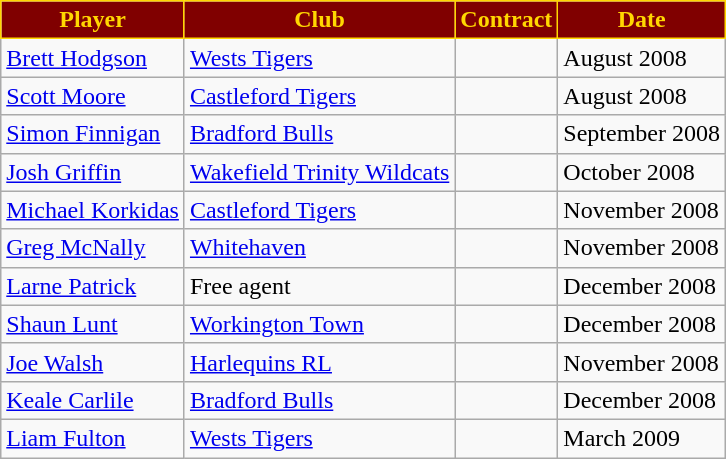<table class="wikitable">
<tr>
<th scope="col" style="background:#800000; color:gold; border:solid gold 1px">Player</th>
<th scope="col" style="background:#800000; color:gold; border:solid gold 1px">Club</th>
<th scope="col" style="background:#800000; color:gold; border:solid gold 1px">Contract</th>
<th scope="col" style="background:#800000; color:gold; border:solid gold 1px">Date</th>
</tr>
<tr>
<td><a href='#'>Brett Hodgson</a></td>
<td><a href='#'>Wests Tigers</a></td>
<td></td>
<td>August 2008</td>
</tr>
<tr>
<td><a href='#'>Scott Moore</a></td>
<td><a href='#'>Castleford Tigers</a></td>
<td></td>
<td>August 2008</td>
</tr>
<tr>
<td><a href='#'>Simon Finnigan</a></td>
<td><a href='#'>Bradford Bulls</a></td>
<td></td>
<td>September 2008</td>
</tr>
<tr>
<td><a href='#'>Josh Griffin</a></td>
<td><a href='#'>Wakefield Trinity Wildcats</a></td>
<td></td>
<td>October 2008</td>
</tr>
<tr>
<td><a href='#'>Michael Korkidas</a></td>
<td><a href='#'>Castleford Tigers</a></td>
<td></td>
<td>November 2008</td>
</tr>
<tr>
<td><a href='#'>Greg McNally</a></td>
<td><a href='#'>Whitehaven</a></td>
<td></td>
<td>November 2008</td>
</tr>
<tr>
<td><a href='#'>Larne Patrick</a></td>
<td>Free agent</td>
<td></td>
<td>December 2008</td>
</tr>
<tr>
<td><a href='#'>Shaun Lunt</a></td>
<td><a href='#'>Workington Town</a></td>
<td></td>
<td>December 2008</td>
</tr>
<tr>
<td><a href='#'>Joe Walsh</a></td>
<td><a href='#'>Harlequins RL</a></td>
<td></td>
<td>November 2008</td>
</tr>
<tr>
<td><a href='#'>Keale Carlile</a></td>
<td><a href='#'>Bradford Bulls</a></td>
<td></td>
<td>December 2008</td>
</tr>
<tr>
<td><a href='#'>Liam Fulton</a></td>
<td><a href='#'>Wests Tigers</a></td>
<td></td>
<td>March 2009</td>
</tr>
</table>
